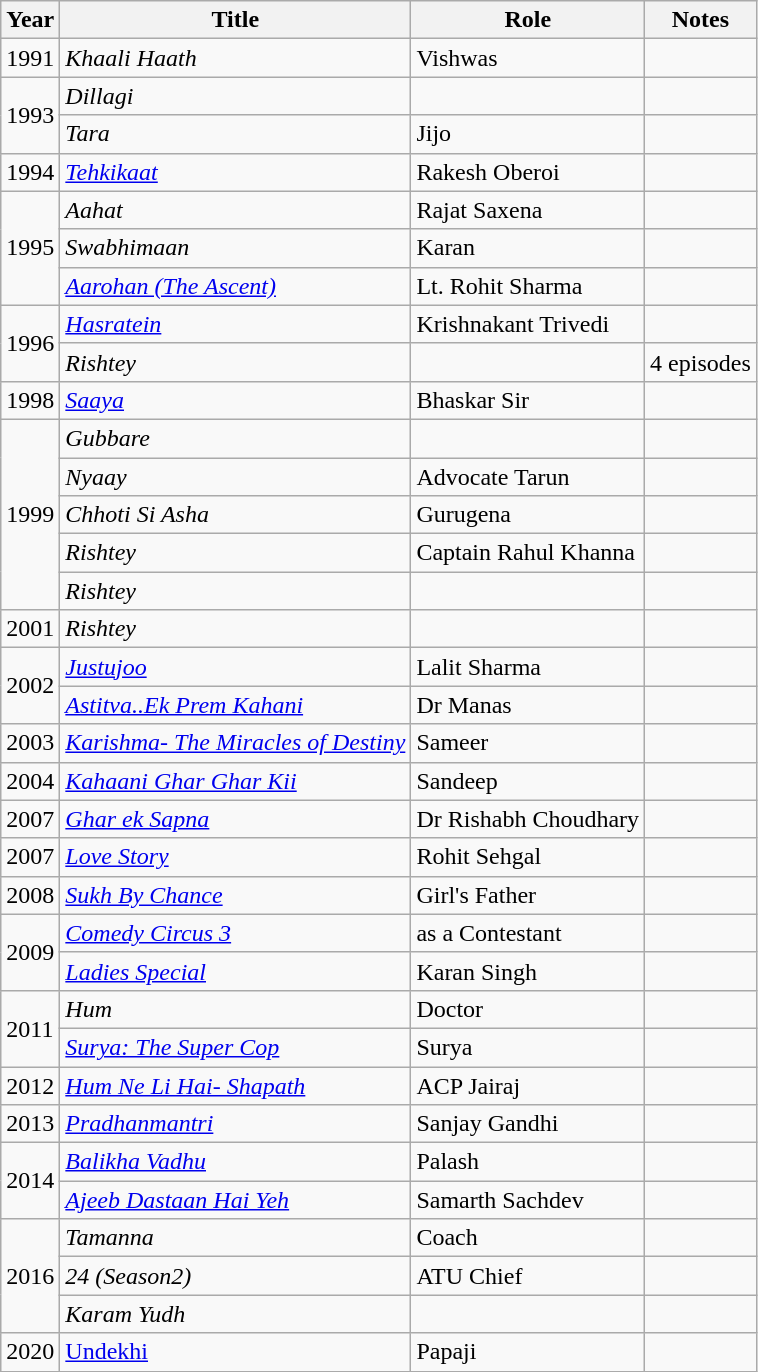<table class="wikitable">
<tr>
<th>Year</th>
<th>Title</th>
<th>Role</th>
<th>Notes</th>
</tr>
<tr>
<td>1991</td>
<td><em>Khaali Haath</em></td>
<td>Vishwas</td>
<td></td>
</tr>
<tr>
<td rowspan="2">1993</td>
<td><em>Dillagi</em></td>
<td></td>
<td></td>
</tr>
<tr>
<td><em>Tara</em></td>
<td>Jijo</td>
<td></td>
</tr>
<tr>
<td>1994</td>
<td><em><a href='#'>Tehkikaat</a></em></td>
<td>Rakesh Oberoi</td>
<td></td>
</tr>
<tr>
<td rowspan="3">1995</td>
<td><em>Aahat</em></td>
<td>Rajat Saxena</td>
<td></td>
</tr>
<tr>
<td><em>Swabhimaan</em></td>
<td>Karan</td>
<td></td>
</tr>
<tr>
<td><em><a href='#'>Aarohan (The Ascent)</a></em></td>
<td>Lt. Rohit Sharma</td>
<td></td>
</tr>
<tr>
<td rowspan="2">1996</td>
<td><em><a href='#'>Hasratein</a></em></td>
<td>Krishnakant Trivedi</td>
<td></td>
</tr>
<tr>
<td><em>Rishtey</em></td>
<td></td>
<td>4 episodes</td>
</tr>
<tr>
<td>1998</td>
<td><a href='#'><em>Saaya</em></a></td>
<td>Bhaskar Sir</td>
<td></td>
</tr>
<tr>
<td rowspan="5">1999</td>
<td><em>Gubbare</em></td>
<td></td>
<td></td>
</tr>
<tr>
<td><em>Nyaay</em></td>
<td>Advocate Tarun</td>
<td></td>
</tr>
<tr>
<td><em>Chhoti Si Asha</em></td>
<td>Gurugena</td>
<td></td>
</tr>
<tr>
<td><em>Rishtey</em></td>
<td>Captain Rahul Khanna</td>
<td></td>
</tr>
<tr>
<td><em>Rishtey</em></td>
<td></td>
<td></td>
</tr>
<tr>
<td>2001</td>
<td><em>Rishtey</em></td>
<td></td>
<td></td>
</tr>
<tr>
<td rowspan="2">2002</td>
<td><em><a href='#'>Justujoo</a></em></td>
<td>Lalit Sharma</td>
<td></td>
</tr>
<tr>
<td><a href='#'><em>Astitva..Ek Prem Kahani</em></a></td>
<td>Dr Manas</td>
<td></td>
</tr>
<tr>
<td>2003</td>
<td><a href='#'><em>Karishma- The Miracles of Destiny</em></a></td>
<td>Sameer</td>
<td></td>
</tr>
<tr>
<td>2004</td>
<td><em><a href='#'>Kahaani Ghar Ghar Kii</a></em></td>
<td>Sandeep</td>
<td></td>
</tr>
<tr>
<td>2007</td>
<td><a href='#'><em>Ghar ek Sapna</em></a></td>
<td>Dr Rishabh Choudhary</td>
<td></td>
</tr>
<tr>
<td>2007</td>
<td><em><a href='#'>Love Story</a></em></td>
<td>Rohit Sehgal</td>
<td></td>
</tr>
<tr>
<td>2008</td>
<td><a href='#'><em>Sukh By Chance</em></a></td>
<td>Girl's Father</td>
<td></td>
</tr>
<tr>
<td rowspan="2">2009</td>
<td><em><a href='#'>Comedy Circus 3</a></em></td>
<td>as a Contestant</td>
<td></td>
</tr>
<tr>
<td><em><a href='#'>Ladies Special</a></em></td>
<td>Karan Singh</td>
<td></td>
</tr>
<tr>
<td rowspan="2">2011</td>
<td><em>Hum</em></td>
<td>Doctor</td>
<td></td>
</tr>
<tr>
<td><em><a href='#'>Surya: The Super Cop</a></em></td>
<td>Surya</td>
<td></td>
</tr>
<tr>
<td>2012</td>
<td><em><a href='#'>Hum Ne Li Hai- Shapath</a></em></td>
<td>ACP Jairaj</td>
<td></td>
</tr>
<tr>
<td>2013</td>
<td><em><a href='#'>Pradhanmantri</a></em></td>
<td>Sanjay Gandhi</td>
<td></td>
</tr>
<tr>
<td rowspan="2">2014</td>
<td><em><a href='#'>Balikha Vadhu</a></em></td>
<td>Palash</td>
<td></td>
</tr>
<tr>
<td><em><a href='#'>Ajeeb Dastaan Hai Yeh</a></em></td>
<td>Samarth Sachdev</td>
<td></td>
</tr>
<tr>
<td rowspan="3">2016</td>
<td><em>Tamanna</em></td>
<td>Coach</td>
<td></td>
</tr>
<tr>
<td><em>24 (Season2)</em></td>
<td>ATU Chief</td>
<td></td>
</tr>
<tr>
<td><em>Karam Yudh</em></td>
<td></td>
<td></td>
</tr>
<tr>
<td>2020</td>
<td><a href='#'>Undekhi</a></td>
<td>Papaji</td>
<td></td>
</tr>
</table>
